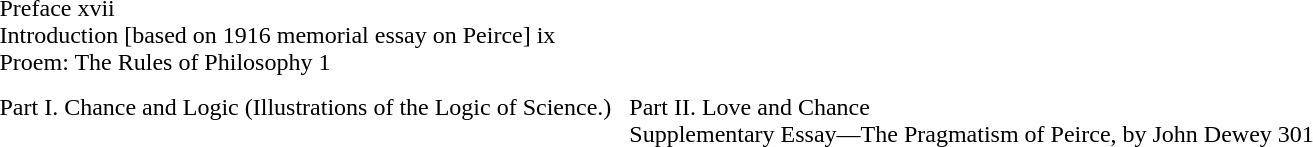<table cellpadding="5">
<tr>
<td colspan=2><br>Preface xvii<br>
Introduction &#91;based on 1916 memorial essay on Peirce&#93; ix<br>
Proem: The Rules of Philosophy 1</td>
</tr>
<tr>
<td valign="top">Part I. Chance and Logic (Illustrations of the Logic of Science.)<br></td>
<td valign="top">Part II. Love and Chance<br>Supplementary Essay—The Pragmatism of Peirce, by John Dewey 301</td>
</tr>
</table>
